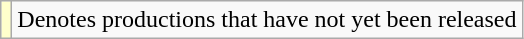<table class="wikitable sortable">
<tr>
<td style="background:#ffc;"></td>
<td>Denotes productions that have not yet been released</td>
</tr>
</table>
